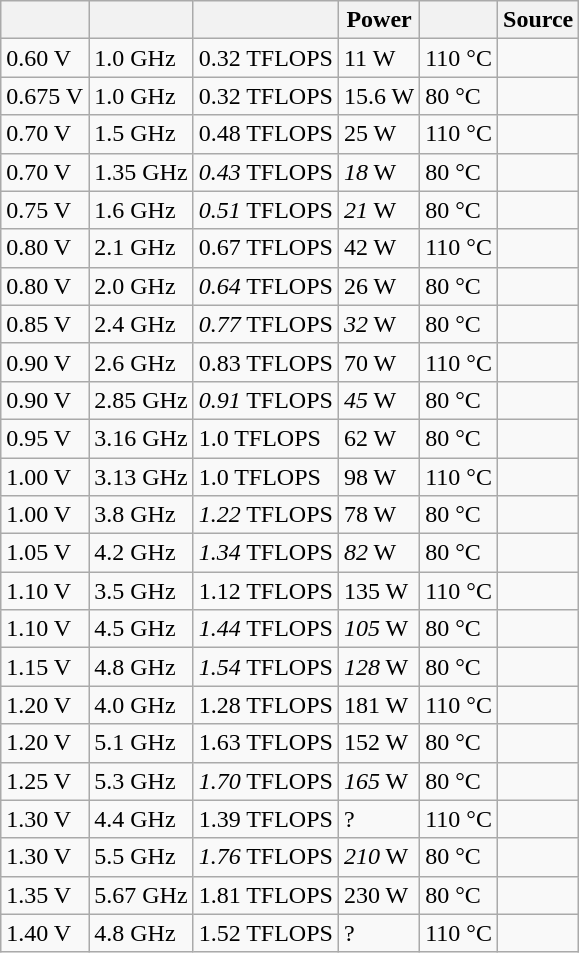<table class="wikitable sortable mw-collapsible">
<tr>
<th></th>
<th></th>
<th></th>
<th>Power</th>
<th></th>
<th>Source</th>
</tr>
<tr>
<td>0.60 V</td>
<td>1.0 GHz</td>
<td>0.32 TFLOPS</td>
<td>11 W</td>
<td>110 °C</td>
<td></td>
</tr>
<tr>
<td>0.675 V</td>
<td>1.0 GHz</td>
<td>0.32 TFLOPS</td>
<td>15.6 W</td>
<td>80 °C</td>
<td></td>
</tr>
<tr>
<td>0.70 V</td>
<td>1.5 GHz</td>
<td>0.48 TFLOPS</td>
<td>25 W</td>
<td>110 °C</td>
<td></td>
</tr>
<tr>
<td>0.70 V</td>
<td>1.35 GHz</td>
<td><em>0.43</em> TFLOPS</td>
<td><em>18</em> W</td>
<td>80 °C</td>
<td></td>
</tr>
<tr>
<td>0.75 V</td>
<td>1.6 GHz</td>
<td><em>0.51</em> TFLOPS</td>
<td><em>21</em> W</td>
<td>80 °C</td>
<td></td>
</tr>
<tr>
<td>0.80 V</td>
<td>2.1 GHz</td>
<td>0.67 TFLOPS</td>
<td>42 W</td>
<td>110 °C</td>
<td></td>
</tr>
<tr>
<td>0.80 V</td>
<td>2.0 GHz</td>
<td><em>0.64</em> TFLOPS</td>
<td>26 W</td>
<td>80 °C</td>
<td></td>
</tr>
<tr>
<td>0.85 V</td>
<td>2.4 GHz</td>
<td><em>0.77</em> TFLOPS</td>
<td><em>32</em> W</td>
<td>80 °C</td>
<td></td>
</tr>
<tr>
<td>0.90 V</td>
<td>2.6 GHz</td>
<td>0.83 TFLOPS</td>
<td>70 W</td>
<td>110 °C</td>
<td></td>
</tr>
<tr>
<td>0.90 V</td>
<td>2.85 GHz</td>
<td><em>0.91</em> TFLOPS</td>
<td><em>45</em> W</td>
<td>80 °C</td>
<td></td>
</tr>
<tr>
<td>0.95 V</td>
<td>3.16 GHz</td>
<td>1.0 TFLOPS</td>
<td>62 W</td>
<td>80 °C</td>
<td></td>
</tr>
<tr>
<td>1.00 V</td>
<td>3.13 GHz</td>
<td>1.0 TFLOPS</td>
<td>98 W</td>
<td>110 °C</td>
<td></td>
</tr>
<tr>
<td>1.00 V</td>
<td>3.8 GHz</td>
<td><em>1.22</em> TFLOPS</td>
<td>78 W</td>
<td>80 °C</td>
<td></td>
</tr>
<tr>
<td>1.05 V</td>
<td>4.2 GHz</td>
<td><em>1.34</em> TFLOPS</td>
<td><em>82</em> W</td>
<td>80 °C</td>
<td></td>
</tr>
<tr>
<td>1.10 V</td>
<td>3.5 GHz</td>
<td>1.12 TFLOPS</td>
<td>135 W</td>
<td>110 °C</td>
<td></td>
</tr>
<tr>
<td>1.10 V</td>
<td>4.5 GHz</td>
<td><em>1.44</em> TFLOPS</td>
<td><em>105</em> W</td>
<td>80 °C</td>
<td></td>
</tr>
<tr>
<td>1.15 V</td>
<td>4.8 GHz</td>
<td><em>1.54</em> TFLOPS</td>
<td><em>128</em> W</td>
<td>80 °C</td>
<td></td>
</tr>
<tr>
<td>1.20 V</td>
<td>4.0 GHz</td>
<td>1.28 TFLOPS</td>
<td>181 W</td>
<td>110 °C</td>
<td></td>
</tr>
<tr>
<td>1.20 V</td>
<td>5.1 GHz</td>
<td>1.63 TFLOPS</td>
<td>152 W</td>
<td>80 °C</td>
<td></td>
</tr>
<tr>
<td>1.25 V</td>
<td>5.3 GHz</td>
<td><em>1.70</em> TFLOPS</td>
<td><em>165</em> W</td>
<td>80 °C</td>
<td></td>
</tr>
<tr>
<td>1.30 V</td>
<td>4.4 GHz</td>
<td>1.39 TFLOPS</td>
<td>?</td>
<td>110 °C</td>
<td></td>
</tr>
<tr>
<td>1.30 V</td>
<td>5.5 GHz</td>
<td><em>1.76</em> TFLOPS</td>
<td><em>210</em> W</td>
<td>80 °C</td>
<td></td>
</tr>
<tr>
<td>1.35 V</td>
<td>5.67 GHz</td>
<td>1.81 TFLOPS</td>
<td>230 W</td>
<td>80 °C</td>
<td></td>
</tr>
<tr>
<td>1.40 V</td>
<td>4.8 GHz</td>
<td>1.52 TFLOPS</td>
<td>?</td>
<td>110 °C</td>
<td></td>
</tr>
</table>
